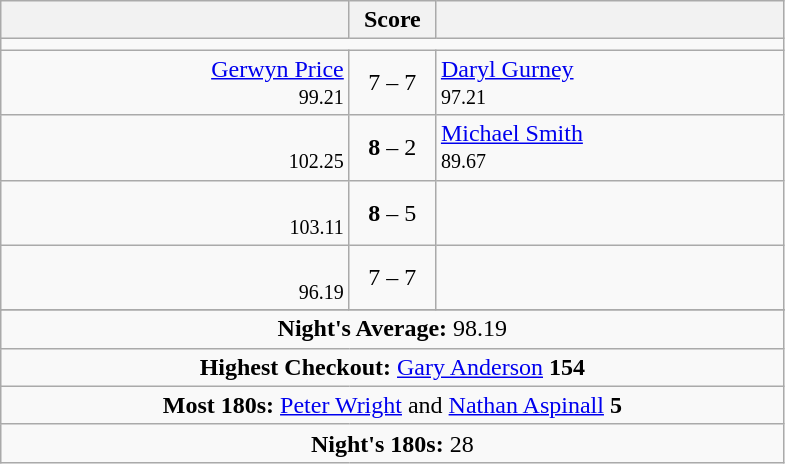<table class=wikitable style="text-align:center">
<tr>
<th width=225></th>
<th width=50>Score</th>
<th width=225></th>
</tr>
<tr align=centre>
<td colspan="3"></td>
</tr>
<tr align=left>
<td align=right><a href='#'>Gerwyn Price</a>  <br> <small><span>99.21</span></small></td>
<td align=center>7 – 7</td>
<td> <a href='#'>Daryl Gurney</a> <br> <small><span>97.21</span></small></td>
</tr>
<tr align=left>
<td align=right> <br> <small><span>102.25</span></small></td>
<td align=center><strong>8</strong> – 2</td>
<td> <a href='#'>Michael Smith</a> <br> <small><span>89.67</span></small></td>
</tr>
<tr align=left>
<td align=right> <br> <small><span>103.11</span></small></td>
<td align=center><strong>8</strong> – 5</td>
<td></td>
</tr>
<tr align=left>
<td align=right> <br> <small><span>96.19</span></small></td>
<td align=center>7 – 7</td>
<td></td>
</tr>
<tr align=left>
</tr>
<tr align=center>
</tr>
<tr align=center>
<td colspan="3"><strong>Night's Average:</strong> 98.19</td>
</tr>
<tr align=center>
<td colspan="3"><strong>Highest Checkout:</strong>  <a href='#'>Gary Anderson</a> <strong>154</strong></td>
</tr>
<tr align=center>
<td colspan="3"><strong>Most 180s:</strong>  <a href='#'>Peter Wright</a> and  <a href='#'>Nathan Aspinall</a> <strong>5</strong></td>
</tr>
<tr align=center>
<td colspan="3"><strong>Night's 180s:</strong> 28</td>
</tr>
</table>
